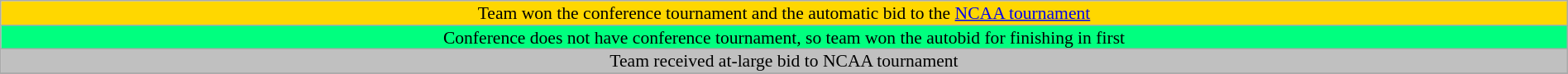<table class="wikitable" width="100%" style="font-size:90%; line-height:90%;">
<tr>
<td align="center" colspan="7" style="background:#FFD700;">Team won the conference tournament and the automatic bid to the <a href='#'>NCAA tournament</a></td>
</tr>
<tr>
<td align="center" colspan="7" style="background:#00FF7F;">Conference does not have conference tournament, so team won the autobid for finishing in first</td>
</tr>
<tr>
<td align="center" colspan="7" style="background:#C0C0C0;">Team received at-large bid to NCAA tournament</td>
</tr>
<tr>
</tr>
</table>
